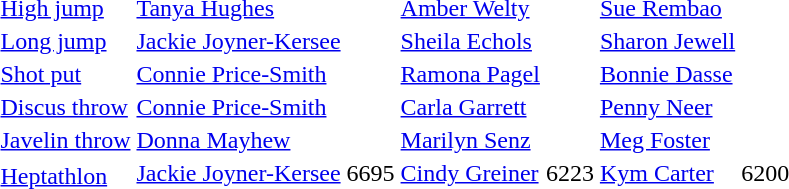<table>
<tr>
<td><a href='#'>High jump</a></td>
<td><a href='#'>Tanya Hughes</a></td>
<td></td>
<td><a href='#'>Amber Welty</a></td>
<td></td>
<td><a href='#'>Sue Rembao</a></td>
<td></td>
</tr>
<tr>
<td><a href='#'>Long jump</a></td>
<td><a href='#'>Jackie Joyner-Kersee</a></td>
<td></td>
<td><a href='#'>Sheila Echols</a></td>
<td></td>
<td><a href='#'>Sharon Jewell</a></td>
<td></td>
</tr>
<tr>
<td><a href='#'>Shot put</a></td>
<td><a href='#'>Connie Price-Smith</a></td>
<td></td>
<td><a href='#'>Ramona Pagel</a></td>
<td></td>
<td><a href='#'>Bonnie Dasse</a></td>
<td></td>
</tr>
<tr>
<td><a href='#'>Discus throw</a></td>
<td><a href='#'>Connie Price-Smith</a></td>
<td></td>
<td><a href='#'>Carla Garrett</a></td>
<td></td>
<td><a href='#'>Penny Neer</a></td>
<td></td>
</tr>
<tr>
<td><a href='#'>Javelin throw</a></td>
<td><a href='#'>Donna Mayhew</a></td>
<td></td>
<td><a href='#'>Marilyn Senz</a></td>
<td></td>
<td><a href='#'>Meg Foster</a></td>
<td></td>
</tr>
<tr>
<td rowspan=2><a href='#'>Heptathlon</a></td>
<td><a href='#'>Jackie Joyner-Kersee</a></td>
<td>6695</td>
<td><a href='#'>Cindy Greiner</a></td>
<td>6223</td>
<td><a href='#'>Kym Carter</a></td>
<td>6200</td>
</tr>
<tr>
<td colspan=2></td>
<td colspan=2></td>
<td colspan=2></td>
</tr>
</table>
